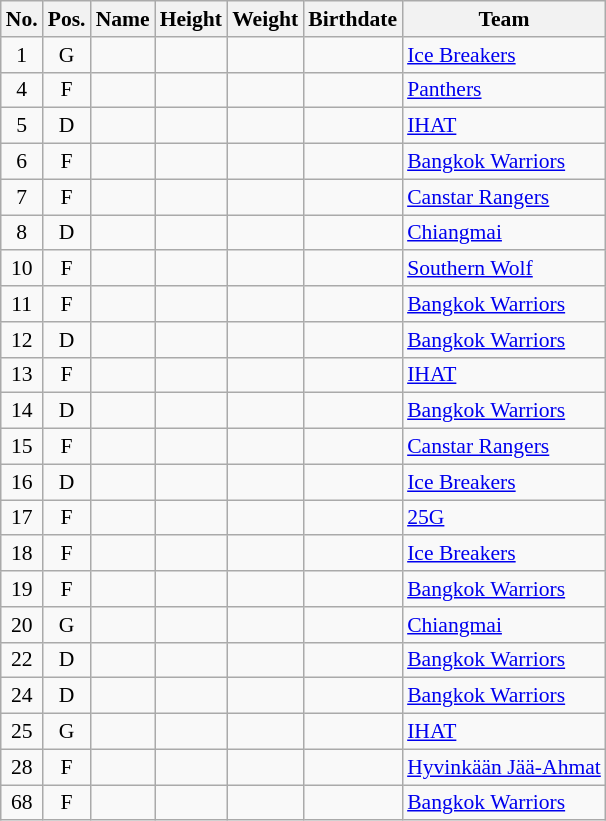<table class="wikitable sortable" style="font-size: 90%; text-align: center;">
<tr>
<th>No.</th>
<th>Pos.</th>
<th>Name</th>
<th>Height</th>
<th>Weight</th>
<th>Birthdate</th>
<th>Team</th>
</tr>
<tr>
<td>1</td>
<td>G</td>
<td style="text-align:left;"></td>
<td></td>
<td></td>
<td style="text-align:right;"></td>
<td style="text-align:left;"> <a href='#'>Ice Breakers</a></td>
</tr>
<tr>
<td>4</td>
<td>F</td>
<td style="text-align:left;"></td>
<td></td>
<td></td>
<td style="text-align:right;"></td>
<td style="text-align:left;"> <a href='#'>Panthers</a></td>
</tr>
<tr>
<td>5</td>
<td>D</td>
<td style="text-align:left;"></td>
<td></td>
<td></td>
<td style="text-align:right;"></td>
<td style="text-align:left;"> <a href='#'>IHAT</a></td>
</tr>
<tr>
<td>6</td>
<td>F</td>
<td style="text-align:left;"></td>
<td></td>
<td></td>
<td style="text-align:right;"></td>
<td style="text-align:left;"> <a href='#'>Bangkok Warriors</a></td>
</tr>
<tr>
<td>7</td>
<td>F</td>
<td style="text-align:left;"></td>
<td></td>
<td></td>
<td style="text-align:right;"></td>
<td style="text-align:left;"> <a href='#'>Canstar Rangers</a></td>
</tr>
<tr>
<td>8</td>
<td>D</td>
<td style="text-align:left;"></td>
<td></td>
<td></td>
<td style="text-align:right;"></td>
<td style="text-align:left;"> <a href='#'>Chiangmai</a></td>
</tr>
<tr>
<td>10</td>
<td>F</td>
<td style="text-align:left;"></td>
<td></td>
<td></td>
<td style="text-align:right;"></td>
<td style="text-align:left;"> <a href='#'>Southern Wolf</a></td>
</tr>
<tr>
<td>11</td>
<td>F</td>
<td style="text-align:left;"></td>
<td></td>
<td></td>
<td style="text-align:right;"></td>
<td style="text-align:left;"> <a href='#'>Bangkok Warriors</a></td>
</tr>
<tr>
<td>12</td>
<td>D</td>
<td style="text-align:left;"></td>
<td></td>
<td></td>
<td style="text-align:right;"></td>
<td style="text-align:left;"> <a href='#'>Bangkok Warriors</a></td>
</tr>
<tr>
<td>13</td>
<td>F</td>
<td style="text-align:left;"></td>
<td></td>
<td></td>
<td style="text-align:right;"></td>
<td style="text-align:left;"> <a href='#'>IHAT</a></td>
</tr>
<tr>
<td>14</td>
<td>D</td>
<td style="text-align:left;"></td>
<td></td>
<td></td>
<td style="text-align:right;"></td>
<td style="text-align:left;"> <a href='#'>Bangkok Warriors</a></td>
</tr>
<tr>
<td>15</td>
<td>F</td>
<td style="text-align:left;"></td>
<td></td>
<td></td>
<td style="text-align:right;"></td>
<td style="text-align:left;"> <a href='#'>Canstar Rangers</a></td>
</tr>
<tr>
<td>16</td>
<td>D</td>
<td style="text-align:left;"></td>
<td></td>
<td></td>
<td style="text-align:right;"></td>
<td style="text-align:left;"> <a href='#'>Ice Breakers</a></td>
</tr>
<tr>
<td>17</td>
<td>F</td>
<td style="text-align:left;"></td>
<td></td>
<td></td>
<td style="text-align:right;"></td>
<td style="text-align:left;"> <a href='#'>25G</a></td>
</tr>
<tr>
<td>18</td>
<td>F</td>
<td style="text-align:left;"></td>
<td></td>
<td></td>
<td style="text-align:right;"></td>
<td style="text-align:left;"> <a href='#'>Ice Breakers</a></td>
</tr>
<tr>
<td>19</td>
<td>F</td>
<td style="text-align:left;"></td>
<td></td>
<td></td>
<td style="text-align:right;"></td>
<td style="text-align:left;"> <a href='#'>Bangkok Warriors</a></td>
</tr>
<tr>
<td>20</td>
<td>G</td>
<td style="text-align:left;"></td>
<td></td>
<td></td>
<td style="text-align:right;"></td>
<td style="text-align:left;"> <a href='#'>Chiangmai</a></td>
</tr>
<tr>
<td>22</td>
<td>D</td>
<td style="text-align:left;"></td>
<td></td>
<td></td>
<td style="text-align:right;"></td>
<td style="text-align:left;"> <a href='#'>Bangkok Warriors</a></td>
</tr>
<tr>
<td>24</td>
<td>D</td>
<td style="text-align:left;"></td>
<td></td>
<td></td>
<td style="text-align:right;"></td>
<td style="text-align:left;"> <a href='#'>Bangkok Warriors</a></td>
</tr>
<tr>
<td>25</td>
<td>G</td>
<td style="text-align:left;"></td>
<td></td>
<td></td>
<td style="text-align:right;"></td>
<td style="text-align:left;"> <a href='#'>IHAT</a></td>
</tr>
<tr>
<td>28</td>
<td>F</td>
<td style="text-align:left;"></td>
<td></td>
<td></td>
<td style="text-align:right;"></td>
<td style="text-align:left;"> <a href='#'>Hyvinkään Jää-Ahmat</a></td>
</tr>
<tr>
<td>68</td>
<td>F</td>
<td style="text-align:left;"></td>
<td></td>
<td></td>
<td style="text-align:right;"></td>
<td style="text-align:left;"> <a href='#'>Bangkok Warriors</a></td>
</tr>
</table>
